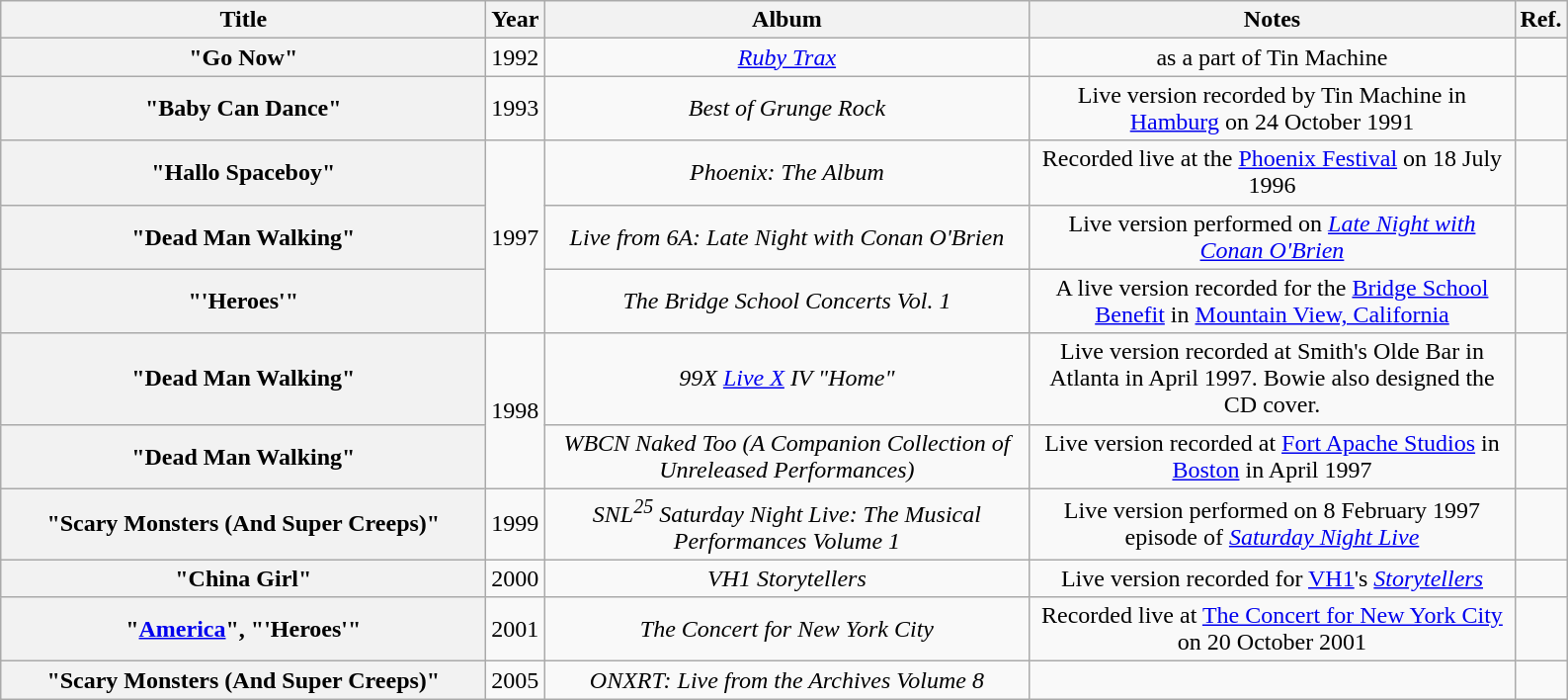<table class="wikitable plainrowheaders" style="text-align:center;">
<tr>
<th rowspan="1" scope="col" style="width:20em;">Title</th>
<th scope="col" rowspan="1" style="width:1em;">Year</th>
<th rowspan="1" scope="col" style="width:20em;">Album</th>
<th rowspan="1" scope="col" style="width:20em;">Notes</th>
<th scope="col" rowspan="1" style="width:1em;">Ref.</th>
</tr>
<tr>
<th scope="row">"Go Now"</th>
<td>1992</td>
<td><em><a href='#'>Ruby Trax</a></em></td>
<td>as a part of Tin Machine</td>
<td></td>
</tr>
<tr>
<th scope="row">"Baby Can Dance"</th>
<td>1993</td>
<td><em>Best of Grunge Rock</em></td>
<td>Live version recorded by Tin Machine in <a href='#'>Hamburg</a> on 24 October 1991</td>
<td></td>
</tr>
<tr>
<th scope="row">"Hallo Spaceboy"</th>
<td rowspan="3">1997</td>
<td><em>Phoenix: The Album</em></td>
<td>Recorded live at the <a href='#'>Phoenix Festival</a> on 18 July 1996</td>
<td></td>
</tr>
<tr>
<th scope="row">"Dead Man Walking"</th>
<td><em>Live from 6A: Late Night with Conan O'Brien</em></td>
<td>Live version performed on <em><a href='#'>Late Night with Conan O'Brien</a></em></td>
<td></td>
</tr>
<tr>
<th scope="row">"'Heroes'"</th>
<td><em>The Bridge School Concerts Vol. 1</em></td>
<td>A live version recorded for the <a href='#'>Bridge School Benefit</a> in <a href='#'>Mountain View, California</a></td>
<td></td>
</tr>
<tr>
<th scope="row">"Dead Man Walking"</th>
<td rowspan="2">1998</td>
<td><em>99X <a href='#'>Live X</a> IV "Home"</em></td>
<td>Live version recorded at Smith's Olde Bar in Atlanta in April 1997. Bowie also designed the CD cover.</td>
<td></td>
</tr>
<tr>
<th scope="row">"Dead Man Walking"</th>
<td><em>WBCN Naked Too (A Companion Collection of Unreleased Performances)</em></td>
<td>Live version recorded at <a href='#'>Fort Apache Studios</a> in <a href='#'>Boston</a> in April 1997</td>
<td></td>
</tr>
<tr>
<th scope="row">"Scary Monsters (And Super Creeps)"</th>
<td>1999</td>
<td><em>SNL<sup>25</sup> Saturday Night Live: The Musical Performances Volume 1</em></td>
<td>Live version performed on 8 February 1997 episode of <em><a href='#'>Saturday Night Live</a></em></td>
<td></td>
</tr>
<tr>
<th scope="row">"China Girl"</th>
<td>2000</td>
<td><em>VH1 Storytellers</em></td>
<td>Live version recorded for <a href='#'>VH1</a>'s <em><a href='#'>Storytellers</a></em></td>
<td></td>
</tr>
<tr>
<th scope="row">"<a href='#'>America</a>", "'Heroes'"</th>
<td>2001</td>
<td><em>The Concert for New York City</em></td>
<td>Recorded live at <a href='#'>The Concert for New York City</a> on 20 October 2001</td>
<td><br></td>
</tr>
<tr>
<th scope="row">"Scary Monsters (And Super Creeps)"</th>
<td>2005</td>
<td><em>ONXRT: Live from the Archives Volume 8</em></td>
<td></td>
<td></td>
</tr>
</table>
